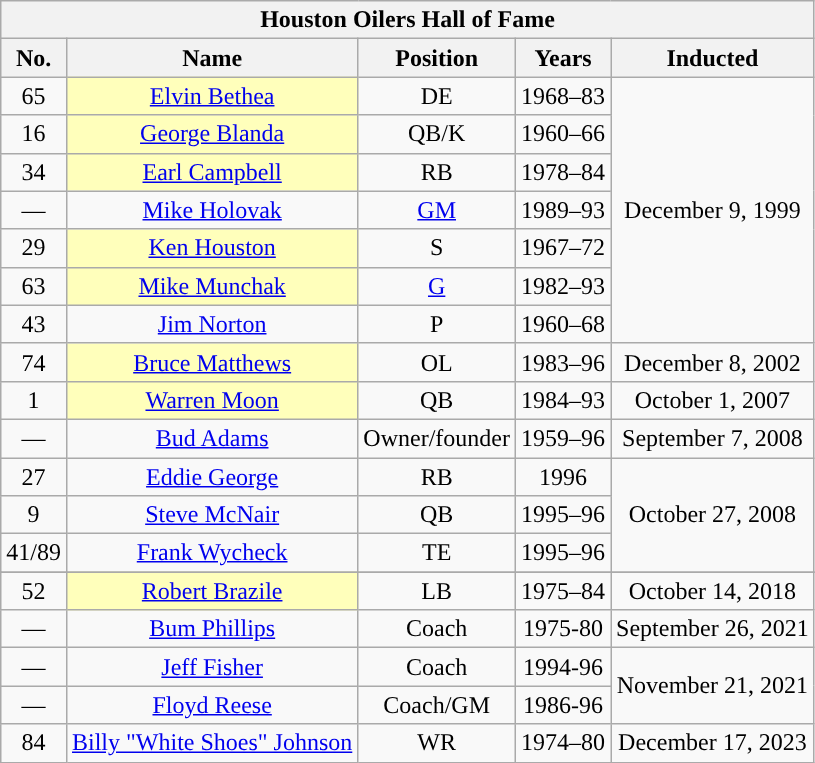<table class="wikitable" style="text-align: center;">
<tr>
<th colspan="5">Houston Oilers Hall of Fame</th>
</tr>
<tr>
<th>No.</th>
<th>Name</th>
<th>Position</th>
<th>Years</th>
<th>Inducted</th>
</tr>
<tr>
<td>65</td>
<td style="background:#ffb"><a href='#'>Elvin Bethea</a></td>
<td>DE</td>
<td>1968–83</td>
<td rowspan=7>December 9, 1999</td>
</tr>
<tr>
<td>16</td>
<td style="background:#ffb"><a href='#'>George Blanda</a></td>
<td>QB/K</td>
<td>1960–66</td>
</tr>
<tr>
<td>34</td>
<td style="background:#ffb"><a href='#'>Earl Campbell</a></td>
<td>RB</td>
<td>1978–84</td>
</tr>
<tr>
<td>—</td>
<td><a href='#'>Mike Holovak</a></td>
<td><a href='#'>GM</a></td>
<td>1989–93</td>
</tr>
<tr>
<td>29</td>
<td style="background:#ffb"><a href='#'>Ken Houston</a></td>
<td>S</td>
<td>1967–72</td>
</tr>
<tr>
<td>63</td>
<td style="background:#ffb"><a href='#'>Mike Munchak</a></td>
<td><a href='#'>G</a></td>
<td>1982–93</td>
</tr>
<tr>
<td>43</td>
<td Jim Norton (safety)><a href='#'>Jim Norton</a></td>
<td>P</td>
<td>1960–68</td>
</tr>
<tr>
<td>74</td>
<td style="background:#ffb"><a href='#'>Bruce Matthews</a></td>
<td>OL</td>
<td>1983–96</td>
<td>December 8, 2002</td>
</tr>
<tr>
<td>1</td>
<td style="background:#ffb"><a href='#'>Warren Moon</a></td>
<td>QB</td>
<td>1984–93</td>
<td>October 1, 2007</td>
</tr>
<tr>
<td>—</td>
<td><a href='#'>Bud Adams</a></td>
<td>Owner/founder</td>
<td>1959–96</td>
<td>September 7, 2008</td>
</tr>
<tr>
<td>27</td>
<td><a href='#'>Eddie George</a></td>
<td>RB</td>
<td>1996</td>
<td rowspan=3>October 27, 2008</td>
</tr>
<tr>
<td>9</td>
<td><a href='#'>Steve McNair</a></td>
<td>QB</td>
<td>1995–96</td>
</tr>
<tr>
<td>41/89</td>
<td><a href='#'>Frank Wycheck</a></td>
<td>TE</td>
<td>1995–96</td>
</tr>
<tr>
</tr>
<tr>
<td>52</td>
<td style="background:#ffb"><a href='#'>Robert Brazile</a></td>
<td>LB</td>
<td>1975–84</td>
<td>October 14, 2018</td>
</tr>
<tr>
<td>—</td>
<td><a href='#'>Bum Phillips</a></td>
<td>Coach</td>
<td>1975-80</td>
<td>September 26, 2021</td>
</tr>
<tr>
<td>—</td>
<td><a href='#'>Jeff Fisher</a></td>
<td>Coach</td>
<td>1994-96</td>
<td rowspan=2>November 21, 2021</td>
</tr>
<tr>
<td>—</td>
<td><a href='#'>Floyd Reese</a></td>
<td>Coach/GM</td>
<td>1986-96</td>
</tr>
<tr>
<td>84</td>
<td><a href='#'>Billy "White Shoes" Johnson</a></td>
<td>WR</td>
<td>1974–80</td>
<td>December 17, 2023</td>
</tr>
</table>
